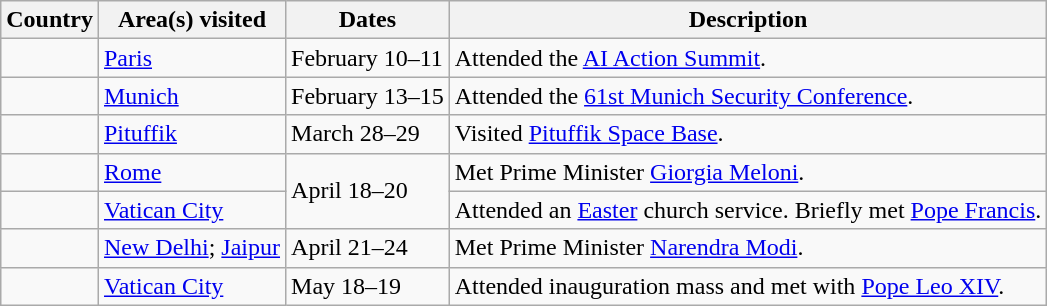<table class="wikitable">
<tr>
<th>Country</th>
<th>Area(s) visited</th>
<th>Dates</th>
<th>Description</th>
</tr>
<tr>
<td></td>
<td><a href='#'>Paris</a></td>
<td>February 10–11</td>
<td>Attended the <a href='#'>AI Action Summit</a>.</td>
</tr>
<tr>
<td></td>
<td><a href='#'>Munich</a></td>
<td>February 13–15</td>
<td>Attended the <a href='#'>61st Munich Security Conference</a>.</td>
</tr>
<tr>
<td></td>
<td><a href='#'>Pituffik</a></td>
<td>March 28–29</td>
<td>Visited <a href='#'>Pituffik Space Base</a>.</td>
</tr>
<tr>
<td></td>
<td><a href='#'>Rome</a></td>
<td rowspan="2">April 18–20</td>
<td>Met Prime Minister <a href='#'>Giorgia Meloni</a>.</td>
</tr>
<tr>
<td></td>
<td><a href='#'>Vatican City</a></td>
<td>Attended an <a href='#'>Easter</a> church service. Briefly met <a href='#'>Pope Francis</a>.</td>
</tr>
<tr>
<td></td>
<td><a href='#'>New Delhi</a>; <a href='#'>Jaipur</a></td>
<td>April 21–24</td>
<td>Met Prime Minister <a href='#'>Narendra Modi</a>.</td>
</tr>
<tr>
<td></td>
<td><a href='#'>Vatican City</a></td>
<td>May 18–19</td>
<td>Attended inauguration mass and met with <a href='#'>Pope Leo XIV</a>.</td>
</tr>
</table>
